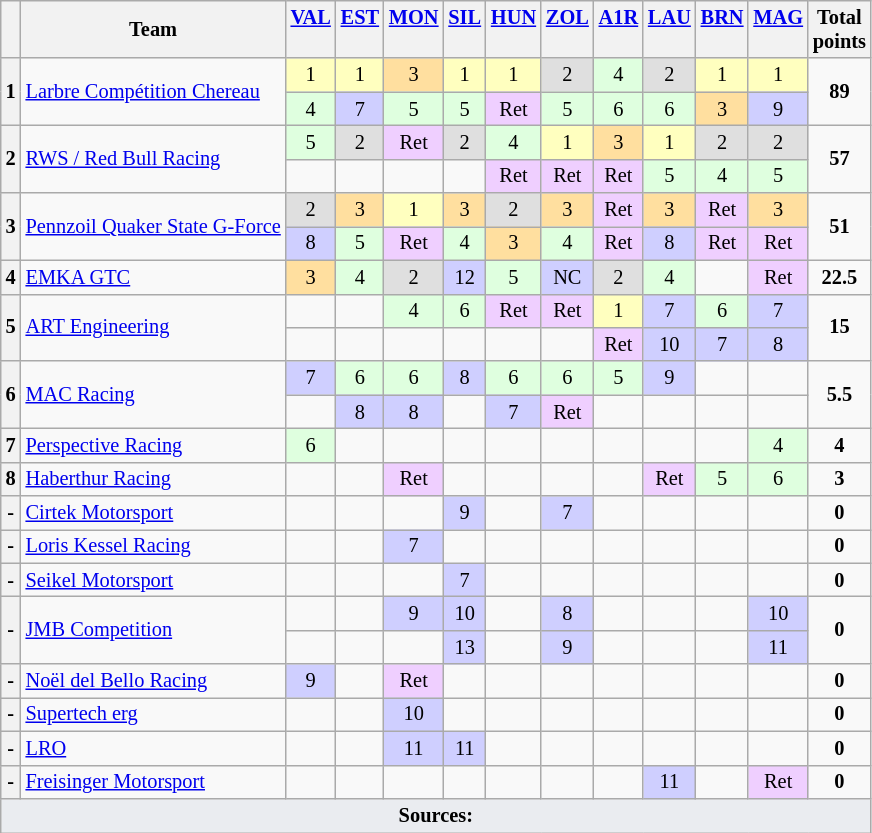<table class="wikitable" style="font-size: 85%; text-align:center;">
<tr valign="top">
<th valign=middle></th>
<th valign=middle>Team</th>
<th><a href='#'>VAL</a><br></th>
<th><a href='#'>EST</a><br></th>
<th><a href='#'>MON</a><br></th>
<th><a href='#'>SIL</a><br></th>
<th><a href='#'>HUN</a><br></th>
<th><a href='#'>ZOL</a><br></th>
<th><a href='#'>A1R</a><br></th>
<th><a href='#'>LAU</a><br></th>
<th><a href='#'>BRN</a><br></th>
<th><a href='#'>MAG</a><br></th>
<th valign=middle>Total<br>points</th>
</tr>
<tr>
<th rowspan=2>1</th>
<td rowspan=2 align=left> <a href='#'>Larbre Compétition Chereau</a></td>
<td style="background:#FFFFBF;">1</td>
<td style="background:#FFFFBF;">1</td>
<td style="background:#FFDF9F;">3</td>
<td style="background:#FFFFBF;">1</td>
<td style="background:#FFFFBF;">1</td>
<td style="background:#DFDFDF;">2</td>
<td style="background:#DFFFDF;">4</td>
<td style="background:#DFDFDF;">2</td>
<td style="background:#FFFFBF;">1</td>
<td style="background:#FFFFBF;">1</td>
<td rowspan=2><strong>89</strong></td>
</tr>
<tr>
<td style="background:#DFFFDF;">4</td>
<td style="background:#CFCFFF;">7</td>
<td style="background:#DFFFDF;">5</td>
<td style="background:#DFFFDF;">5</td>
<td style="background:#EFCFFF;">Ret</td>
<td style="background:#DFFFDF;">5</td>
<td style="background:#DFFFDF;">6</td>
<td style="background:#DFFFDF;">6</td>
<td style="background:#FFDF9F;">3</td>
<td style="background:#CFCFFF;">9</td>
</tr>
<tr>
<th rowspan=2>2</th>
<td rowspan=2 align=left> <a href='#'>RWS / Red Bull Racing</a></td>
<td style="background:#DFFFDF;">5</td>
<td style="background:#DFDFDF;">2</td>
<td style="background:#EFCFFF;">Ret</td>
<td style="background:#DFDFDF;">2</td>
<td style="background:#DFFFDF;">4</td>
<td style="background:#FFFFBF;">1</td>
<td style="background:#FFDF9F;">3</td>
<td style="background:#FFFFBF;">1</td>
<td style="background:#DFDFDF;">2</td>
<td style="background:#DFDFDF;">2</td>
<td rowspan=2><strong>57</strong></td>
</tr>
<tr>
<td></td>
<td></td>
<td></td>
<td></td>
<td style="background:#EFCFFF;">Ret</td>
<td style="background:#EFCFFF;">Ret</td>
<td style="background:#EFCFFF;">Ret</td>
<td style="background:#DFFFDF;">5</td>
<td style="background:#DFFFDF;">4</td>
<td style="background:#DFFFDF;">5</td>
</tr>
<tr>
<th rowspan=2>3</th>
<td rowspan=2 align=left> <a href='#'>Pennzoil Quaker State G-Force</a></td>
<td style="background:#DFDFDF;">2</td>
<td style="background:#FFDF9F;">3</td>
<td style="background:#FFFFBF;">1</td>
<td style="background:#FFDF9F;">3</td>
<td style="background:#DFDFDF;">2</td>
<td style="background:#FFDF9F;">3</td>
<td style="background:#EFCFFF;">Ret</td>
<td style="background:#FFDF9F;">3</td>
<td style="background:#EFCFFF;">Ret</td>
<td style="background:#FFDF9F;">3</td>
<td rowspan=2><strong>51</strong></td>
</tr>
<tr>
<td style="background:#CFCFFF;">8</td>
<td style="background:#DFFFDF;">5</td>
<td style="background:#EFCFFF;">Ret</td>
<td style="background:#DFFFDF;">4</td>
<td style="background:#FFDF9F;">3</td>
<td style="background:#DFFFDF;">4</td>
<td style="background:#EFCFFF;">Ret</td>
<td style="background:#CFCFFF;">8</td>
<td style="background:#EFCFFF;">Ret</td>
<td style="background:#EFCFFF;">Ret</td>
</tr>
<tr>
<th>4</th>
<td align=left> <a href='#'>EMKA GTC</a></td>
<td style="background:#FFDF9F;">3</td>
<td style="background:#DFFFDF;">4</td>
<td style="background:#DFDFDF;">2</td>
<td style="background:#CFCFFF;">12</td>
<td style="background:#DFFFDF;">5</td>
<td style="background:#CFCFFF;">NC</td>
<td style="background:#DFDFDF;">2</td>
<td style="background:#DFFFDF;">4</td>
<td></td>
<td style="background:#EFCFFF;">Ret</td>
<td><strong>22.5</strong></td>
</tr>
<tr>
<th rowspan=2>5</th>
<td rowspan=2 align=left> <a href='#'>ART Engineering</a></td>
<td></td>
<td></td>
<td style="background:#DFFFDF;">4</td>
<td style="background:#DFFFDF;">6</td>
<td style="background:#EFCFFF;">Ret</td>
<td style="background:#EFCFFF;">Ret</td>
<td style="background:#FFFFBF;">1</td>
<td style="background:#CFCFFF;">7</td>
<td style="background:#DFFFDF;">6</td>
<td style="background:#CFCFFF;">7</td>
<td rowspan=2><strong>15</strong></td>
</tr>
<tr>
<td></td>
<td></td>
<td></td>
<td></td>
<td></td>
<td></td>
<td style="background:#EFCFFF;">Ret</td>
<td style="background:#CFCFFF;">10</td>
<td style="background:#CFCFFF;">7</td>
<td style="background:#CFCFFF;">8</td>
</tr>
<tr>
<th rowspan=2>6</th>
<td rowspan=2 align=left> <a href='#'>MAC Racing</a></td>
<td style="background:#CFCFFF;">7</td>
<td style="background:#DFFFDF;">6</td>
<td style="background:#DFFFDF;">6</td>
<td style="background:#CFCFFF;">8</td>
<td style="background:#DFFFDF;">6</td>
<td style="background:#DFFFDF;">6</td>
<td style="background:#DFFFDF;">5</td>
<td style="background:#CFCFFF;">9</td>
<td></td>
<td></td>
<td rowspan=2><strong>5.5</strong></td>
</tr>
<tr>
<td></td>
<td style="background:#CFCFFF;">8</td>
<td style="background:#CFCFFF;">8</td>
<td></td>
<td style="background:#CFCFFF;">7</td>
<td style="background:#EFCFFF;">Ret</td>
<td></td>
<td></td>
<td></td>
<td></td>
</tr>
<tr>
<th>7</th>
<td align=left> <a href='#'>Perspective Racing</a></td>
<td style="background:#DFFFDF;">6</td>
<td></td>
<td></td>
<td></td>
<td></td>
<td></td>
<td></td>
<td></td>
<td></td>
<td style="background:#DFFFDF;">4</td>
<td><strong>4</strong></td>
</tr>
<tr>
<th>8</th>
<td align=left> <a href='#'>Haberthur Racing</a></td>
<td></td>
<td></td>
<td style="background:#EFCFFF;">Ret</td>
<td></td>
<td></td>
<td></td>
<td></td>
<td style="background:#EFCFFF;">Ret</td>
<td style="background:#DFFFDF;">5</td>
<td style="background:#DFFFDF;">6</td>
<td><strong>3</strong></td>
</tr>
<tr>
<th>-</th>
<td align=left> <a href='#'>Cirtek Motorsport</a></td>
<td></td>
<td></td>
<td></td>
<td style="background:#CFCFFF;">9</td>
<td></td>
<td style="background:#CFCFFF;">7</td>
<td></td>
<td></td>
<td></td>
<td></td>
<td><strong>0</strong></td>
</tr>
<tr>
<th>-</th>
<td align=left> <a href='#'>Loris Kessel Racing</a></td>
<td></td>
<td></td>
<td style="background:#CFCFFF;">7</td>
<td></td>
<td></td>
<td></td>
<td></td>
<td></td>
<td></td>
<td></td>
<td><strong>0</strong></td>
</tr>
<tr>
<th>-</th>
<td align=left> <a href='#'>Seikel Motorsport</a></td>
<td></td>
<td></td>
<td></td>
<td style="background:#CFCFFF;">7</td>
<td></td>
<td></td>
<td></td>
<td></td>
<td></td>
<td></td>
<td><strong>0</strong></td>
</tr>
<tr>
<th rowspan=2>-</th>
<td rowspan=2 align=left> <a href='#'>JMB Competition</a></td>
<td></td>
<td></td>
<td style="background:#CFCFFF;">9</td>
<td style="background:#CFCFFF;">10</td>
<td></td>
<td style="background:#CFCFFF;">8</td>
<td></td>
<td></td>
<td></td>
<td style="background:#CFCFFF;">10</td>
<td rowspan=2><strong>0</strong></td>
</tr>
<tr>
<td></td>
<td></td>
<td></td>
<td style="background:#CFCFFF;">13</td>
<td></td>
<td style="background:#CFCFFF;">9</td>
<td></td>
<td></td>
<td></td>
<td style="background:#CFCFFF;">11</td>
</tr>
<tr>
<th>-</th>
<td align=left> <a href='#'>Noël del Bello Racing</a></td>
<td style="background:#CFCFFF;">9</td>
<td></td>
<td style="background:#EFCFFF;">Ret</td>
<td></td>
<td></td>
<td></td>
<td></td>
<td></td>
<td></td>
<td></td>
<td><strong>0</strong></td>
</tr>
<tr>
<th>-</th>
<td align=left> <a href='#'>Supertech erg</a></td>
<td></td>
<td></td>
<td style="background:#CFCFFF;">10</td>
<td></td>
<td></td>
<td></td>
<td></td>
<td></td>
<td></td>
<td></td>
<td><strong>0</strong></td>
</tr>
<tr>
<th>-</th>
<td align=left> <a href='#'>LRO</a></td>
<td></td>
<td></td>
<td style="background:#CFCFFF;">11</td>
<td style="background:#CFCFFF;">11</td>
<td></td>
<td></td>
<td></td>
<td></td>
<td></td>
<td></td>
<td><strong>0</strong></td>
</tr>
<tr>
<th>-</th>
<td align=left> <a href='#'>Freisinger Motorsport</a></td>
<td></td>
<td></td>
<td></td>
<td></td>
<td></td>
<td></td>
<td></td>
<td style="background:#CFCFFF;">11</td>
<td></td>
<td style="background:#EFCFFF;">Ret</td>
<td><strong>0</strong></td>
</tr>
<tr class="sortbottom">
<td colspan="14" style="background-color:#EAECF0;text-align:center"><strong>Sources:</strong></td>
</tr>
</table>
